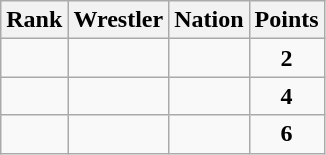<table class="wikitable sortable" style="text-align:center;">
<tr>
<th>Rank</th>
<th>Wrestler</th>
<th>Nation</th>
<th>Points</th>
</tr>
<tr>
<td></td>
<td align=left></td>
<td align=left></td>
<td><strong>2</strong></td>
</tr>
<tr>
<td></td>
<td align=left></td>
<td align=left></td>
<td><strong>4</strong></td>
</tr>
<tr>
<td></td>
<td align=left></td>
<td align=left></td>
<td><strong>6</strong></td>
</tr>
</table>
